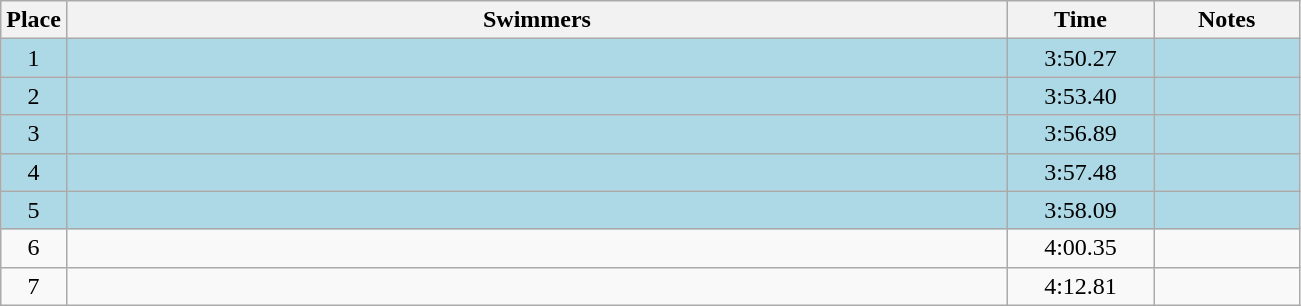<table class=wikitable style="text-align:center">
<tr>
<th>Place</th>
<th width=620>Swimmers</th>
<th width=90>Time</th>
<th width=90>Notes</th>
</tr>
<tr bgcolor=lightblue>
<td>1</td>
<td align=left></td>
<td>3:50.27</td>
<td></td>
</tr>
<tr bgcolor=lightblue>
<td>2</td>
<td align=left></td>
<td>3:53.40</td>
<td></td>
</tr>
<tr bgcolor=lightblue>
<td>3</td>
<td align=left></td>
<td>3:56.89</td>
<td></td>
</tr>
<tr bgcolor=lightblue>
<td>4</td>
<td align=left></td>
<td>3:57.48</td>
<td></td>
</tr>
<tr bgcolor=lightblue>
<td>5</td>
<td align=left></td>
<td>3:58.09</td>
<td></td>
</tr>
<tr>
<td>6</td>
<td align=left></td>
<td>4:00.35</td>
<td></td>
</tr>
<tr>
<td>7</td>
<td align=left></td>
<td>4:12.81</td>
<td></td>
</tr>
</table>
